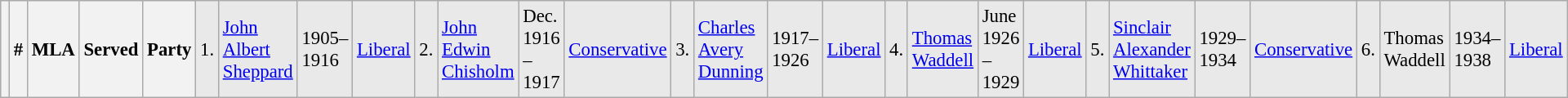<table class="wikitable" style="font-size: 95%; clear:both">
<tr style="background-color:#E9E9E9">
<th></th>
<th style="width: 25px">#</th>
<th style="width: 170px">MLA</th>
<th style="width: 80px">Served</th>
<th style="width: 150px">Party<br></th>
<td>1.</td>
<td><a href='#'>John Albert Sheppard</a></td>
<td>1905–1916</td>
<td><a href='#'>Liberal</a><br></td>
<td>2.</td>
<td><a href='#'>John Edwin Chisholm</a></td>
<td>Dec. 1916 – 1917</td>
<td><a href='#'>Conservative</a><br></td>
<td>3.</td>
<td><a href='#'>Charles Avery Dunning</a></td>
<td>1917–1926</td>
<td><a href='#'>Liberal</a><br></td>
<td>4.</td>
<td><a href='#'>Thomas Waddell</a></td>
<td>June 1926 – 1929</td>
<td><a href='#'>Liberal</a><br></td>
<td>5.</td>
<td><a href='#'>Sinclair Alexander Whittaker</a></td>
<td>1929–1934</td>
<td><a href='#'>Conservative</a><br></td>
<td>6.</td>
<td>Thomas Waddell</td>
<td>1934–1938</td>
<td><a href='#'>Liberal</a></td>
</tr>
</table>
